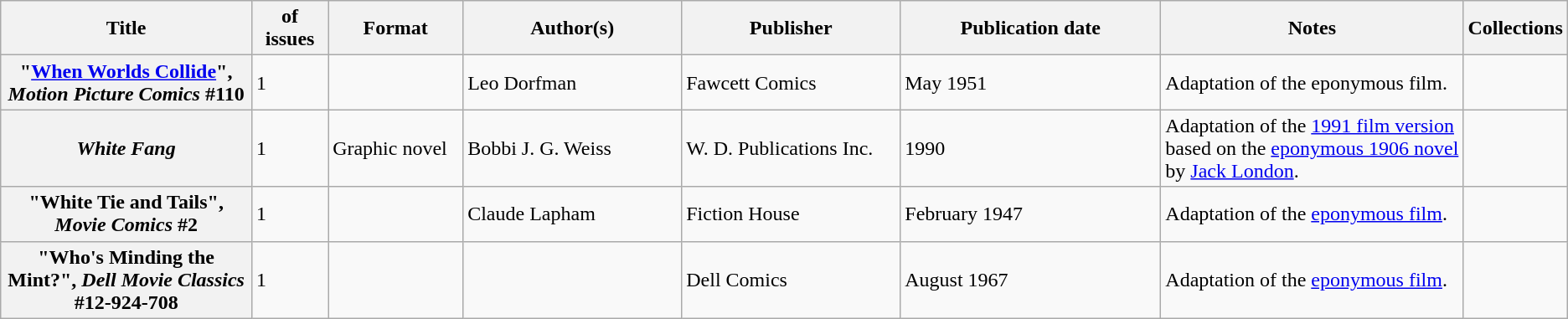<table class="wikitable">
<tr>
<th>Title</th>
<th style="width:40pt"> of issues</th>
<th style="width:75pt">Format</th>
<th style="width:125pt">Author(s)</th>
<th style="width:125pt">Publisher</th>
<th style="width:150pt">Publication date</th>
<th style="width:175pt">Notes</th>
<th>Collections</th>
</tr>
<tr>
<th>"<a href='#'>When Worlds Collide</a>", <em>Motion Picture Comics</em> #110</th>
<td>1</td>
<td></td>
<td>Leo Dorfman</td>
<td>Fawcett Comics</td>
<td>May 1951</td>
<td>Adaptation of the eponymous film.</td>
<td></td>
</tr>
<tr>
<th><em>White Fang</em></th>
<td>1</td>
<td>Graphic novel</td>
<td>Bobbi J. G. Weiss</td>
<td>W. D. Publications Inc.</td>
<td>1990</td>
<td>Adaptation of the <a href='#'>1991 film version</a> based on the <a href='#'>eponymous 1906 novel</a> by <a href='#'>Jack London</a>.</td>
<td></td>
</tr>
<tr>
<th>"White Tie and Tails", <em>Movie Comics</em> #2</th>
<td>1</td>
<td></td>
<td>Claude Lapham</td>
<td>Fiction House</td>
<td>February 1947</td>
<td>Adaptation of the <a href='#'>eponymous film</a>.</td>
<td></td>
</tr>
<tr>
<th>"Who's Minding the Mint?", <em>Dell Movie Classics</em> #12-924-708</th>
<td>1</td>
<td></td>
<td></td>
<td>Dell Comics</td>
<td>August 1967</td>
<td>Adaptation of the <a href='#'>eponymous film</a>.</td>
<td></td>
</tr>
</table>
